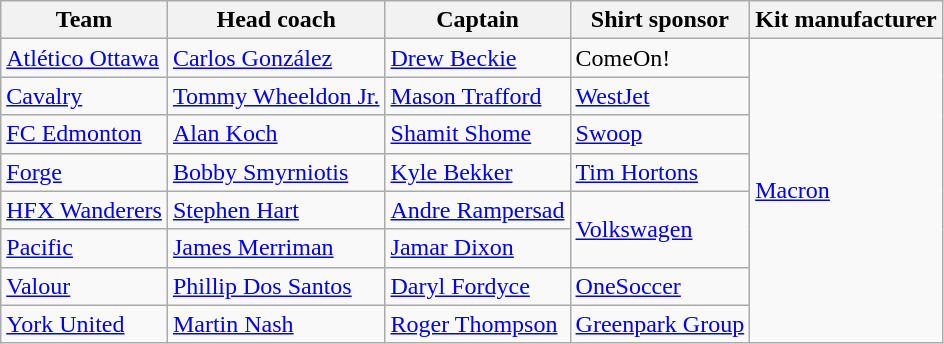<table class="wikitable">
<tr>
<th>Team</th>
<th>Head coach</th>
<th>Captain</th>
<th>Shirt sponsor</th>
<th>Kit manufacturer</th>
</tr>
<tr>
<td><a href='#'>Atlético Ottawa</a></td>
<td> <a href='#'>Carlos González</a></td>
<td> <a href='#'>Drew Beckie</a></td>
<td>ComeOn!</td>
<td rowspan="8"><a href='#'>Macron</a></td>
</tr>
<tr>
<td><a href='#'>Cavalry</a></td>
<td> <a href='#'>Tommy Wheeldon Jr.</a></td>
<td> <a href='#'>Mason Trafford</a></td>
<td><a href='#'>WestJet</a></td>
</tr>
<tr>
<td><a href='#'>FC Edmonton</a></td>
<td> <a href='#'>Alan Koch</a></td>
<td> <a href='#'>Shamit Shome</a></td>
<td><a href='#'>Swoop</a></td>
</tr>
<tr>
<td><a href='#'>Forge</a></td>
<td> <a href='#'>Bobby Smyrniotis</a></td>
<td> <a href='#'>Kyle Bekker</a></td>
<td><a href='#'>Tim Hortons</a></td>
</tr>
<tr>
<td><a href='#'>HFX Wanderers</a></td>
<td> <a href='#'>Stephen Hart</a></td>
<td> <a href='#'>Andre Rampersad</a></td>
<td rowspan="2"><a href='#'>Volkswagen</a></td>
</tr>
<tr>
<td><a href='#'>Pacific</a></td>
<td> <a href='#'>James Merriman</a></td>
<td> <a href='#'>Jamar Dixon</a></td>
</tr>
<tr>
<td><a href='#'>Valour</a></td>
<td> <a href='#'>Phillip Dos Santos</a></td>
<td> <a href='#'>Daryl Fordyce</a></td>
<td><a href='#'>OneSoccer</a></td>
</tr>
<tr>
<td><a href='#'>York United</a></td>
<td> <a href='#'>Martin Nash</a></td>
<td> <a href='#'>Roger Thompson</a></td>
<td><a href='#'>Greenpark Group</a></td>
</tr>
</table>
